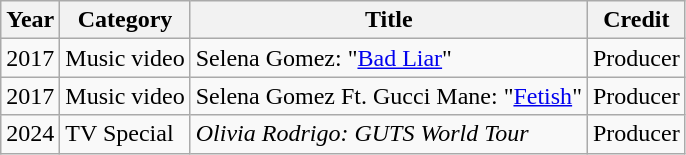<table class="wikitable">
<tr>
<th>Year</th>
<th>Category</th>
<th>Title</th>
<th>Credit</th>
</tr>
<tr>
<td>2017</td>
<td>Music video</td>
<td>Selena Gomez: "<a href='#'>Bad Liar</a>"</td>
<td>Producer</td>
</tr>
<tr>
<td>2017</td>
<td>Music video</td>
<td>Selena Gomez Ft. Gucci Mane: "<a href='#'>Fetish</a>"</td>
<td>Producer</td>
</tr>
<tr>
<td>2024</td>
<td>TV Special</td>
<td><em>Olivia Rodrigo: GUTS World Tour</em></td>
<td>Producer</td>
</tr>
</table>
